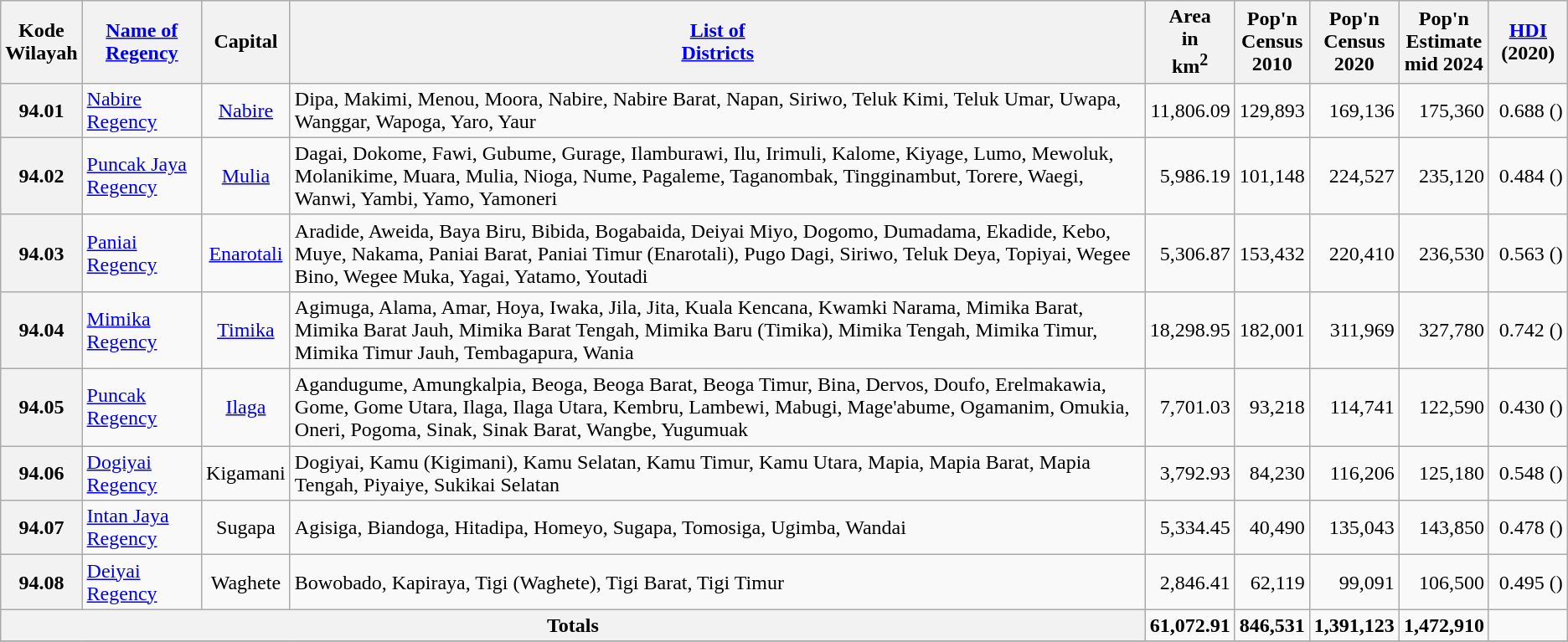<table class="wikitable sortable">
<tr>
<th>Kode<br>Wilayah</th>
<th><a href='#'>Name of<br>Regency</a></th>
<th>Capital</th>
<th><a href='#'>List of<br>Districts</a></th>
<th>Area <br>in<br>km<sup>2</sup></th>
<th>Pop'n<br>Census<br>2010</th>
<th>Pop'n<br>Census<br>2020</th>
<th>Pop'n<br>Estimate<br>mid 2024</th>
<th><a href='#'>HDI</a> (2020)</th>
</tr>
<tr>
<th>94.01</th>
<td align="left"> <a href='#'>Nabire Regency</a></td>
<td align="center"><a href='#'>Nabire</a></td>
<td>Dipa, Makimi, Menou, Moora, Nabire, Nabire Barat, Napan, Siriwo, Teluk Kimi, Teluk Umar, Uwapa, Wanggar, Wapoga, Yaro, Yaur</td>
<td align="right">11,806.09</td>
<td align="right">129,893</td>
<td align="right">169,136</td>
<td align="right">175,360</td>
<td align="right">0.688 ()</td>
</tr>
<tr>
<th>94.02</th>
<td align="left"> <a href='#'>Puncak Jaya Regency</a></td>
<td align="center"><a href='#'>Mulia</a></td>
<td>Dagai, Dokome, Fawi, Gubume, Gurage, Ilamburawi, Ilu, Irimuli, Kalome, Kiyage, Lumo, Mewoluk, Molanikime, Muara, Mulia, Nioga, Nume, Pagaleme, Taganombak, Tingginambut, Torere, Waegi, Wanwi, Yambi, Yamo, Yamoneri</td>
<td align="right">5,986.19</td>
<td align="right">101,148</td>
<td align="right">224,527</td>
<td align="right">235,120</td>
<td align="right">0.484 ()</td>
</tr>
<tr>
<th>94.03</th>
<td align="left"> <a href='#'>Paniai Regency</a></td>
<td align="center"><a href='#'>Enarotali</a></td>
<td>Aradide, Aweida, Baya Biru, Bibida, Bogabaida, Deiyai Miyo, Dogomo, Dumadama, Ekadide, Kebo, Muye, Nakama, Paniai Barat, Paniai Timur (Enarotali), Pugo Dagi, Siriwo, Teluk Deya, Topiyai, Wegee Bino, Wegee Muka, Yagai, Yatamo, Youtadi</td>
<td align="right">5,306.87</td>
<td align="right">153,432</td>
<td align="right">220,410</td>
<td align="right">236,530</td>
<td align="right">0.563 ()</td>
</tr>
<tr>
<th>94.04</th>
<td align="left"> <a href='#'>Mimika Regency</a></td>
<td align="center"><a href='#'>Timika</a></td>
<td>Agimuga, Alama, Amar, Hoya, Iwaka, Jila, Jita, Kuala Kencana, Kwamki Narama, Mimika Barat, Mimika Barat Jauh, Mimika Barat Tengah, Mimika Baru (Timika), Mimika Tengah, Mimika Timur, Mimika Timur Jauh, Tembagapura, Wania</td>
<td align="right">18,298.95</td>
<td align="right">182,001</td>
<td align="right">311,969</td>
<td align="right">327,780</td>
<td align="right">0.742 ()</td>
</tr>
<tr>
<th>94.05</th>
<td align="left"> <a href='#'>Puncak Regency</a></td>
<td align="center"><a href='#'>Ilaga</a></td>
<td>Agandugume, Amungkalpia, Beoga, Beoga Barat, Beoga Timur, Bina, Dervos, Doufo, Erelmakawia, Gome, Gome Utara, Ilaga, Ilaga Utara, Kembru, Lambewi, Mabugi, Mage'abume, Ogamanim, Omukia, Oneri, Pogoma, Sinak, Sinak Barat, Wangbe, Yugumuak</td>
<td align="right">7,701.03</td>
<td align="right">93,218</td>
<td align="right">114,741</td>
<td align="right">122,590</td>
<td align="right">0.430 ()</td>
</tr>
<tr>
<th>94.06</th>
<td align="left"> <a href='#'>Dogiyai Regency</a></td>
<td align="center">Kigamani</td>
<td>Dogiyai, Kamu (Kigimani), Kamu Selatan, Kamu Timur, Kamu Utara, Mapia, Mapia Barat, Mapia Tengah, Piyaiye, Sukikai Selatan</td>
<td align="right">3,792.93</td>
<td align="right">84,230</td>
<td align="right">116,206</td>
<td align="right">125,180</td>
<td align="right">0.548 ()</td>
</tr>
<tr>
<th>94.07</th>
<td align="left"> <a href='#'>Intan Jaya Regency</a></td>
<td align="center">Sugapa</td>
<td>Agisiga, Biandoga, Hitadipa, Homeyo, Sugapa, Tomosiga, Ugimba, Wandai</td>
<td align="right">5,334.45</td>
<td align="right">40,490</td>
<td align="right">135,043</td>
<td align="right">143,850</td>
<td align="right">0.478 ()</td>
</tr>
<tr>
<th>94.08</th>
<td align="left"> <a href='#'>Deiyai Regency</a></td>
<td align="center">Waghete</td>
<td>Bowobado, Kapiraya, Tigi (Waghete), Tigi Barat, Tigi Timur</td>
<td align="right">2,846.41</td>
<td align="right">62,119</td>
<td align="right">99,091</td>
<td align="right">106,500</td>
<td align="right">0.495 ()</td>
</tr>
<tr>
<th colspan=4>Totals</th>
<td align="right"><strong>61,072.91</strong></td>
<td align="right"><strong>846,531</strong></td>
<td align="right"><strong>1,391,123</strong></td>
<td align="right"><strong>1,472,910</strong></td>
<td align="right"></td>
</tr>
<tr>
</tr>
</table>
